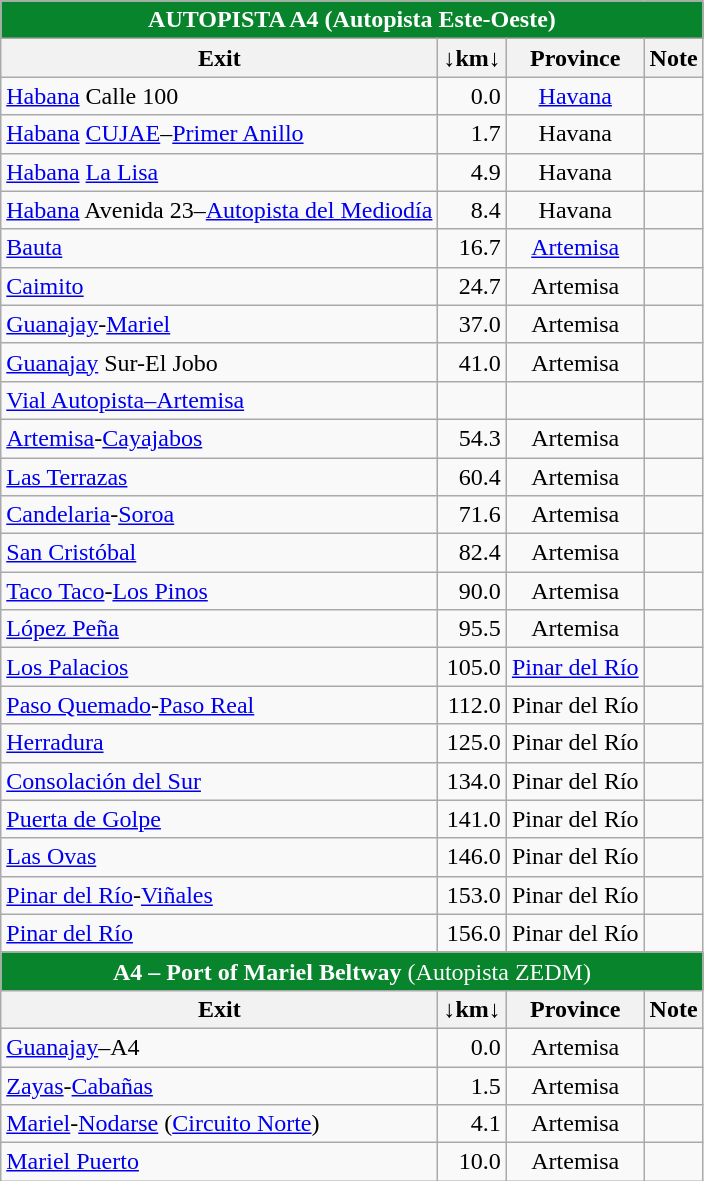<table class="wikitable">
<tr align="center" bgcolor="08842C" style="color: white;font-size:100%;">
<td colspan="6"><strong>AUTOPISTA A4 (Autopista Este-Oeste)</strong></td>
</tr>
<tr>
<th><strong>Exit</strong></th>
<th align="center"><strong>↓km↓</strong></th>
<th align="center"><strong>Province</strong></th>
<th align="center"><strong>Note</strong></th>
</tr>
<tr>
<td> <a href='#'>Habana</a> Calle 100</td>
<td align="right">0.0</td>
<td align="center"><a href='#'>Havana</a></td>
<td> </td>
</tr>
<tr>
<td>  <a href='#'>Habana</a> <a href='#'>CUJAE</a>–<a href='#'>Primer Anillo</a><br></td>
<td align="right">1.7</td>
<td align="center">Havana</td>
<td> </td>
</tr>
<tr>
<td> <a href='#'>Habana</a> <a href='#'>La Lisa</a></td>
<td align="right">4.9</td>
<td align="center">Havana</td>
<td> </td>
</tr>
<tr>
<td>  <a href='#'>Habana</a> Avenida 23–<a href='#'>Autopista del Mediodía</a><br></td>
<td align="right">8.4</td>
<td align="center">Havana</td>
<td> </td>
</tr>
<tr>
<td>  <a href='#'>Bauta</a></td>
<td align="right">16.7</td>
<td align="center"><a href='#'>Artemisa</a></td>
<td> </td>
</tr>
<tr>
<td>  <a href='#'>Caimito</a></td>
<td align="right">24.7</td>
<td align="center">Artemisa</td>
<td> </td>
</tr>
<tr>
<td>   <a href='#'>Guanajay</a>-<a href='#'>Mariel</a><br></td>
<td align="right">37.0</td>
<td align="center">Artemisa</td>
<td> </td>
</tr>
<tr>
<td> <a href='#'>Guanajay</a> Sur-El Jobo</td>
<td align="right">41.0</td>
<td align="center">Artemisa</td>
<td> </td>
</tr>
<tr>
<td><a href='#'>Vial Autopista–Artemisa</a></td>
<td></td>
<td></td>
<td></td>
</tr>
<tr>
<td> <a href='#'>Artemisa</a>-<a href='#'>Cayajabos</a></td>
<td align="right">54.3</td>
<td align="center">Artemisa</td>
<td> </td>
</tr>
<tr>
<td> <a href='#'>Las Terrazas</a></td>
<td align="right">60.4</td>
<td align="center">Artemisa</td>
<td> </td>
</tr>
<tr>
<td>  <a href='#'>Candelaria</a>-<a href='#'>Soroa</a></td>
<td align="right">71.6</td>
<td align="center">Artemisa</td>
<td> </td>
</tr>
<tr>
<td>  <a href='#'>San Cristóbal</a><br></td>
<td align="right">82.4</td>
<td align="center">Artemisa</td>
<td> </td>
</tr>
<tr>
<td> <a href='#'>Taco Taco</a>-<a href='#'>Los Pinos</a></td>
<td align="right">90.0</td>
<td align="center">Artemisa</td>
<td> </td>
</tr>
<tr>
<td> <a href='#'>López Peña</a></td>
<td align="right">95.5</td>
<td align="center">Artemisa</td>
<td> </td>
</tr>
<tr>
<td>  <a href='#'>Los Palacios</a></td>
<td align="right">105.0</td>
<td align="center"><a href='#'>Pinar del Río</a></td>
<td> </td>
</tr>
<tr>
<td>  <a href='#'>Paso Quemado</a>-<a href='#'>Paso Real</a></td>
<td align="right">112.0</td>
<td align="center">Pinar del Río</td>
<td> </td>
</tr>
<tr>
<td>  <a href='#'>Herradura</a></td>
<td align="right">125.0</td>
<td align="center">Pinar del Río</td>
<td> </td>
</tr>
<tr>
<td>  <a href='#'>Consolación del Sur</a></td>
<td align="right">134.0</td>
<td align="center">Pinar del Río</td>
<td> </td>
</tr>
<tr>
<td>  <a href='#'>Puerta de Golpe</a></td>
<td align="right">141.0</td>
<td align="center">Pinar del Río</td>
<td> </td>
</tr>
<tr>
<td>  <a href='#'>Las Ovas</a></td>
<td align="right">146.0</td>
<td align="center">Pinar del Río</td>
<td> </td>
</tr>
<tr>
<td>  <a href='#'>Pinar del Río</a>-<a href='#'>Viñales</a></td>
<td align="right">153.0</td>
<td align="center">Pinar del Río</td>
<td> </td>
</tr>
<tr>
<td> <a href='#'>Pinar del Río</a></td>
<td align="right">156.0</td>
<td align="center">Pinar del Río</td>
<td> </td>
</tr>
<tr align="center" bgcolor="08842C" style="color: white;font-size:100%;">
<td colspan="6"><strong>A4 – Port of Mariel Beltway</strong> (Autopista ZEDM)</td>
</tr>
<tr>
<th><strong>Exit</strong></th>
<th align="center"><strong>↓km↓</strong></th>
<th align="center"><strong>Province</strong></th>
<th align="center"><strong>Note</strong></th>
</tr>
<tr>
<td>  <a href='#'>Guanajay</a>–A4 </td>
<td align="right">0.0</td>
<td align="center">Artemisa</td>
<td> </td>
</tr>
<tr>
<td>  <a href='#'>Zayas</a>-<a href='#'>Cabañas</a></td>
<td align="right">1.5</td>
<td align="center">Artemisa</td>
<td> </td>
</tr>
<tr>
<td> <a href='#'>Mariel</a>-<a href='#'>Nodarse</a> (<a href='#'>Circuito Norte</a>)</td>
<td align="right">4.1</td>
<td align="center">Artemisa</td>
<td> </td>
</tr>
<tr>
<td> <a href='#'>Mariel Puerto</a></td>
<td align="right">10.0</td>
<td align="center">Artemisa</td>
<td> </td>
</tr>
</table>
